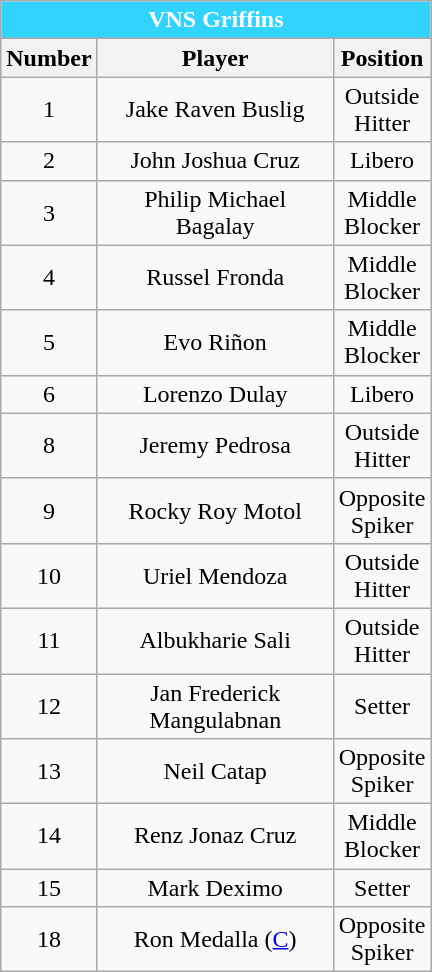<table class="wikitable sortable" style="text-align:center;">
<tr>
<th colspan="3" style= "background: #31D4FF; color: #FFFFFF; text-align: center"><strong>VNS Griffins</strong></th>
</tr>
<tr>
<th width=10px>Number</th>
<th width=150px>Player</th>
<th width=50px>Position</th>
</tr>
<tr>
<td style="text-align:center;">1</td>
<td>Jake Raven  Buslig</td>
<td>Outside Hitter</td>
</tr>
<tr>
<td style="text-align:center;">2</td>
<td>John Joshua Cruz</td>
<td>Libero</td>
</tr>
<tr>
<td style="text-align:center;">3</td>
<td>Philip Michael Bagalay</td>
<td>Middle Blocker</td>
</tr>
<tr>
<td style="text-align:center;">4</td>
<td>Russel Fronda</td>
<td>Middle Blocker</td>
</tr>
<tr>
<td style="text-align:center;">5</td>
<td>Evo Riñon</td>
<td>Middle Blocker</td>
</tr>
<tr>
<td style="text-align:center;">6</td>
<td>Lorenzo Dulay</td>
<td>Libero</td>
</tr>
<tr>
<td style="text-align:center;">8</td>
<td>Jeremy Pedrosa</td>
<td>Outside Hitter</td>
</tr>
<tr>
<td style="text-align:center;">9</td>
<td>Rocky Roy Motol</td>
<td>Opposite Spiker</td>
</tr>
<tr>
<td style="text-align:center;">10</td>
<td>Uriel Mendoza</td>
<td>Outside Hitter</td>
</tr>
<tr>
<td style="text-align:center;">11</td>
<td>Albukharie Sali</td>
<td>Outside Hitter</td>
</tr>
<tr>
<td style="text-align:center;">12</td>
<td>Jan Frederick Mangulabnan</td>
<td>Setter</td>
</tr>
<tr>
<td style="text-align:center;">13</td>
<td>Neil Catap</td>
<td>Opposite Spiker</td>
</tr>
<tr>
<td style="text-align:center;">14</td>
<td>Renz Jonaz Cruz</td>
<td>Middle Blocker</td>
</tr>
<tr>
<td style="text-align:center;">15</td>
<td>Mark Deximo</td>
<td>Setter</td>
</tr>
<tr>
<td style="text-align:center;">18</td>
<td>Ron Medalla (<a href='#'>C</a>)</td>
<td>Opposite Spiker</td>
</tr>
</table>
